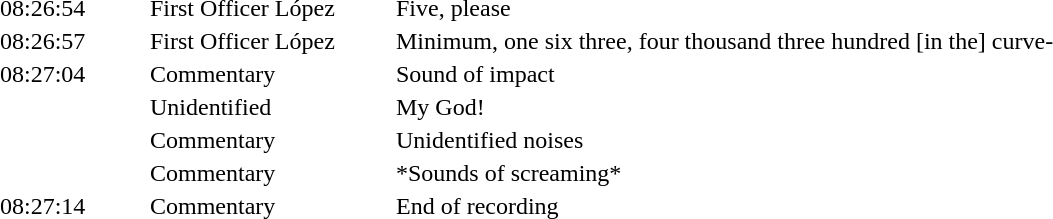<table align="center" style="border:none;" cellpadding="1">
<tr>
<th style="width:6.0em;"></th>
<th style="width:10.0em;"></th>
<th style="width:37.0em;"></th>
</tr>
<tr style="vertical-align:top;">
<td>08:26:54</td>
<td>First Officer López</td>
<td>Five, please</td>
</tr>
<tr style="vertical-align:top;">
<td>08:26:57</td>
<td>First Officer López</td>
<td>Minimum, one six three, four thousand three hundred [in the] curve-</td>
</tr>
<tr style="vertical-align:top;">
<td>08:27:04</td>
<td>Commentary</td>
<td>Sound of impact</td>
</tr>
<tr style="vertical-align:top;">
<td></td>
<td>Unidentified</td>
<td>My God!</td>
</tr>
<tr style="vertical-align:top;">
<td></td>
<td>Commentary</td>
<td>Unidentified noises</td>
</tr>
<tr style="vertical-align:top;">
<td></td>
<td>Commentary</td>
<td>*Sounds of screaming*</td>
</tr>
<tr style="vertical-align:top;">
<td>08:27:14</td>
<td>Commentary</td>
<td>End of recording</td>
</tr>
</table>
